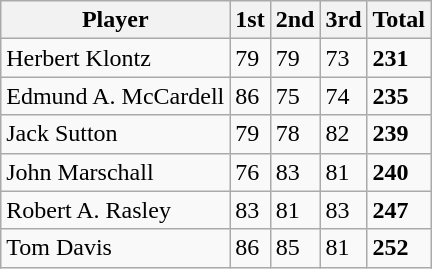<table class="wikitable">
<tr>
<th>Player</th>
<th>1st</th>
<th>2nd</th>
<th>3rd</th>
<th>Total</th>
</tr>
<tr>
<td>Herbert Klontz</td>
<td>79</td>
<td>79</td>
<td>73</td>
<td><strong>231</strong></td>
</tr>
<tr>
<td>Edmund A. McCardell</td>
<td>86</td>
<td>75</td>
<td>74</td>
<td><strong>235</strong></td>
</tr>
<tr>
<td>Jack Sutton</td>
<td>79</td>
<td>78</td>
<td>82</td>
<td><strong>239</strong></td>
</tr>
<tr>
<td>John Marschall</td>
<td>76</td>
<td>83</td>
<td>81</td>
<td><strong>240</strong></td>
</tr>
<tr>
<td>Robert A. Rasley</td>
<td>83</td>
<td>81</td>
<td>83</td>
<td><strong>247</strong></td>
</tr>
<tr>
<td>Tom Davis</td>
<td>86</td>
<td>85</td>
<td>81</td>
<td><strong>252</strong></td>
</tr>
</table>
